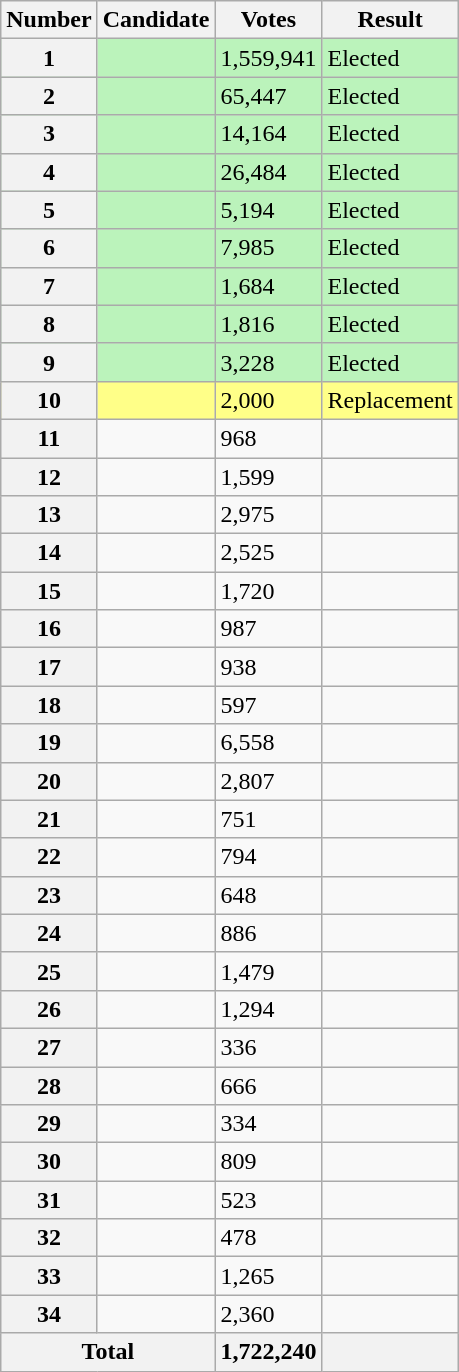<table class="wikitable sortable col3right">
<tr>
<th scope="col">Number</th>
<th scope="col">Candidate</th>
<th scope="col">Votes</th>
<th scope="col">Result</th>
</tr>
<tr bgcolor=bbf3bb>
<th scope="row">1</th>
<td></td>
<td>1,559,941</td>
<td>Elected</td>
</tr>
<tr bgcolor=bbf3bb>
<th scope="row">2</th>
<td></td>
<td>65,447</td>
<td>Elected</td>
</tr>
<tr bgcolor=bbf3bb>
<th scope="row">3</th>
<td></td>
<td>14,164</td>
<td>Elected</td>
</tr>
<tr bgcolor=bbf3bb>
<th scope="row">4</th>
<td></td>
<td>26,484</td>
<td>Elected</td>
</tr>
<tr bgcolor=bbf3bb>
<th scope="row">5</th>
<td></td>
<td>5,194</td>
<td>Elected</td>
</tr>
<tr bgcolor=bbf3bb>
<th scope="row">6</th>
<td></td>
<td>7,985</td>
<td>Elected</td>
</tr>
<tr bgcolor=bbf3bb>
<th scope="row">7</th>
<td></td>
<td>1,684</td>
<td>Elected</td>
</tr>
<tr bgcolor=bbf3bb>
<th scope="row">8</th>
<td></td>
<td>1,816</td>
<td>Elected</td>
</tr>
<tr bgcolor=bbf3bb>
<th scope="row">9</th>
<td></td>
<td>3,228</td>
<td>Elected</td>
</tr>
<tr bgcolor=#FF8>
<th scope="row">10</th>
<td></td>
<td>2,000</td>
<td>Replacement</td>
</tr>
<tr>
<th scope="row">11</th>
<td></td>
<td>968</td>
<td></td>
</tr>
<tr>
<th scope="row">12</th>
<td></td>
<td>1,599</td>
<td></td>
</tr>
<tr>
<th scope="row">13</th>
<td></td>
<td>2,975</td>
<td></td>
</tr>
<tr>
<th scope="row">14</th>
<td></td>
<td>2,525</td>
<td></td>
</tr>
<tr>
<th scope="row">15</th>
<td></td>
<td>1,720</td>
<td></td>
</tr>
<tr>
<th scope="row">16</th>
<td></td>
<td>987</td>
<td></td>
</tr>
<tr>
<th scope="row">17</th>
<td></td>
<td>938</td>
<td></td>
</tr>
<tr>
<th scope="row">18</th>
<td></td>
<td>597</td>
<td></td>
</tr>
<tr>
<th scope="row">19</th>
<td></td>
<td>6,558</td>
<td></td>
</tr>
<tr>
<th scope="row">20</th>
<td></td>
<td>2,807</td>
<td></td>
</tr>
<tr>
<th scope="row">21</th>
<td></td>
<td>751</td>
<td></td>
</tr>
<tr>
<th scope="row">22</th>
<td></td>
<td>794</td>
<td></td>
</tr>
<tr>
<th scope="row">23</th>
<td></td>
<td>648</td>
<td></td>
</tr>
<tr>
<th scope="row">24</th>
<td></td>
<td>886</td>
<td></td>
</tr>
<tr>
<th scope="row">25</th>
<td></td>
<td>1,479</td>
<td></td>
</tr>
<tr>
<th scope="row">26</th>
<td></td>
<td>1,294</td>
<td></td>
</tr>
<tr>
<th scope="row">27</th>
<td></td>
<td>336</td>
<td></td>
</tr>
<tr>
<th scope="row">28</th>
<td></td>
<td>666</td>
<td></td>
</tr>
<tr>
<th scope="row">29</th>
<td></td>
<td>334</td>
<td></td>
</tr>
<tr>
<th scope="row">30</th>
<td></td>
<td>809</td>
<td></td>
</tr>
<tr>
<th scope="row">31</th>
<td></td>
<td>523</td>
<td></td>
</tr>
<tr>
<th scope="row">32</th>
<td></td>
<td>478</td>
<td></td>
</tr>
<tr>
<th scope="row">33</th>
<td></td>
<td>1,265</td>
<td></td>
</tr>
<tr>
<th scope="row">34</th>
<td></td>
<td>2,360</td>
<td></td>
</tr>
<tr class="sortbottom">
<th scope="row" colspan="2">Total</th>
<th style="text-align:right">1,722,240</th>
<th></th>
</tr>
</table>
